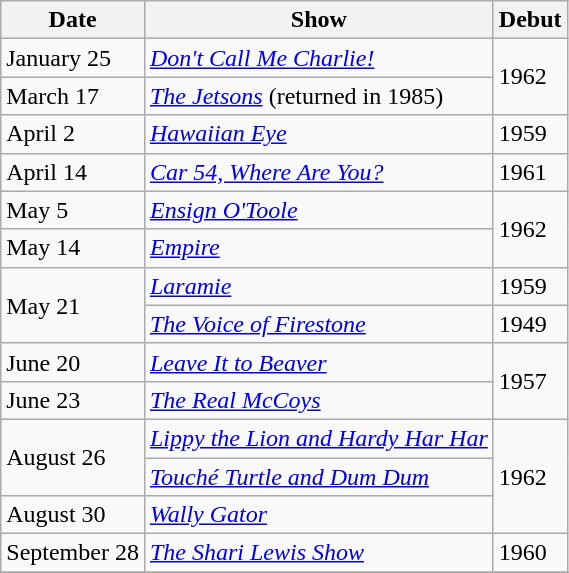<table class="wikitable">
<tr>
<th>Date</th>
<th>Show</th>
<th>Debut</th>
</tr>
<tr>
<td>January 25</td>
<td><em><a href='#'>Don't Call Me Charlie!</a></em></td>
<td rowspan="2">1962</td>
</tr>
<tr>
<td>March 17</td>
<td><em><a href='#'>The Jetsons</a></em> (returned in 1985)</td>
</tr>
<tr>
<td>April 2</td>
<td><em><a href='#'>Hawaiian Eye</a></em></td>
<td>1959</td>
</tr>
<tr>
<td>April 14</td>
<td><em><a href='#'>Car 54, Where Are You?</a></em></td>
<td>1961</td>
</tr>
<tr>
<td>May 5</td>
<td><em><a href='#'>Ensign O'Toole</a></em></td>
<td rowspan=2>1962</td>
</tr>
<tr>
<td>May 14</td>
<td><em><a href='#'>Empire</a></em></td>
</tr>
<tr>
<td rowspan="2">May 21</td>
<td><em><a href='#'>Laramie</a></em></td>
<td>1959</td>
</tr>
<tr>
<td><em><a href='#'>The Voice of Firestone</a></em></td>
<td>1949</td>
</tr>
<tr>
<td>June 20</td>
<td><em><a href='#'>Leave It to Beaver</a></em></td>
<td rowspan="2">1957</td>
</tr>
<tr>
<td>June 23</td>
<td><em><a href='#'>The Real McCoys</a></em></td>
</tr>
<tr>
<td rowspan="2">August 26</td>
<td><em><a href='#'>Lippy the Lion and Hardy Har Har</a></em></td>
<td rowspan="3">1962</td>
</tr>
<tr>
<td><em><a href='#'>Touché Turtle and Dum Dum</a></em></td>
</tr>
<tr>
<td>August 30</td>
<td><em><a href='#'>Wally Gator</a></em></td>
</tr>
<tr>
<td>September 28</td>
<td><em><a href='#'>The Shari Lewis Show</a></em></td>
<td>1960</td>
</tr>
<tr>
</tr>
</table>
